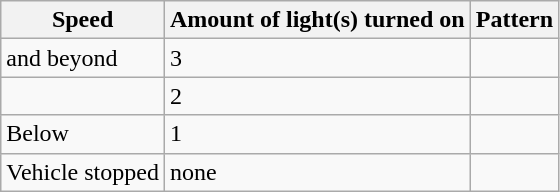<table class="wikitable">
<tr>
<th>Speed</th>
<th>Amount of light(s) turned on</th>
<th>Pattern</th>
</tr>
<tr>
<td> and beyond</td>
<td>3</td>
<td style="text-align:center;">  </td>
</tr>
<tr>
<td></td>
<td>2</td>
<td style="text-align:center;">  </td>
</tr>
<tr>
<td>Below </td>
<td>1</td>
<td style="text-align:center;">  </td>
</tr>
<tr>
<td>Vehicle stopped</td>
<td>none</td>
<td style="text-align:center;">  </td>
</tr>
</table>
